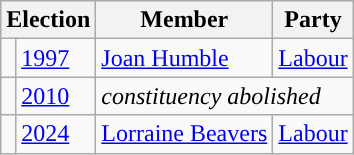<table class="wikitable">
<tr>
<th colspan="2">Election</th>
<th>Member</th>
<th>Party</th>
</tr>
<tr>
<td style="color:inherit;background-color: "></td>
<td><a href='#'>1997</a></td>
<td><a href='#'>Joan Humble</a></td>
<td><a href='#'>Labour</a></td>
</tr>
<tr>
<td></td>
<td><a href='#'>2010</a></td>
<td colspan="2"><em>constituency abolished</em></td>
</tr>
<tr>
<td style="color:inherit;background-color: "></td>
<td><a href='#'>2024</a></td>
<td><a href='#'>Lorraine Beavers</a></td>
<td><a href='#'>Labour</a></td>
</tr>
</table>
